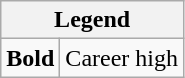<table class="wikitable">
<tr>
<th colspan="2">Legend</th>
</tr>
<tr>
<td><strong>Bold</strong></td>
<td>Career high</td>
</tr>
</table>
